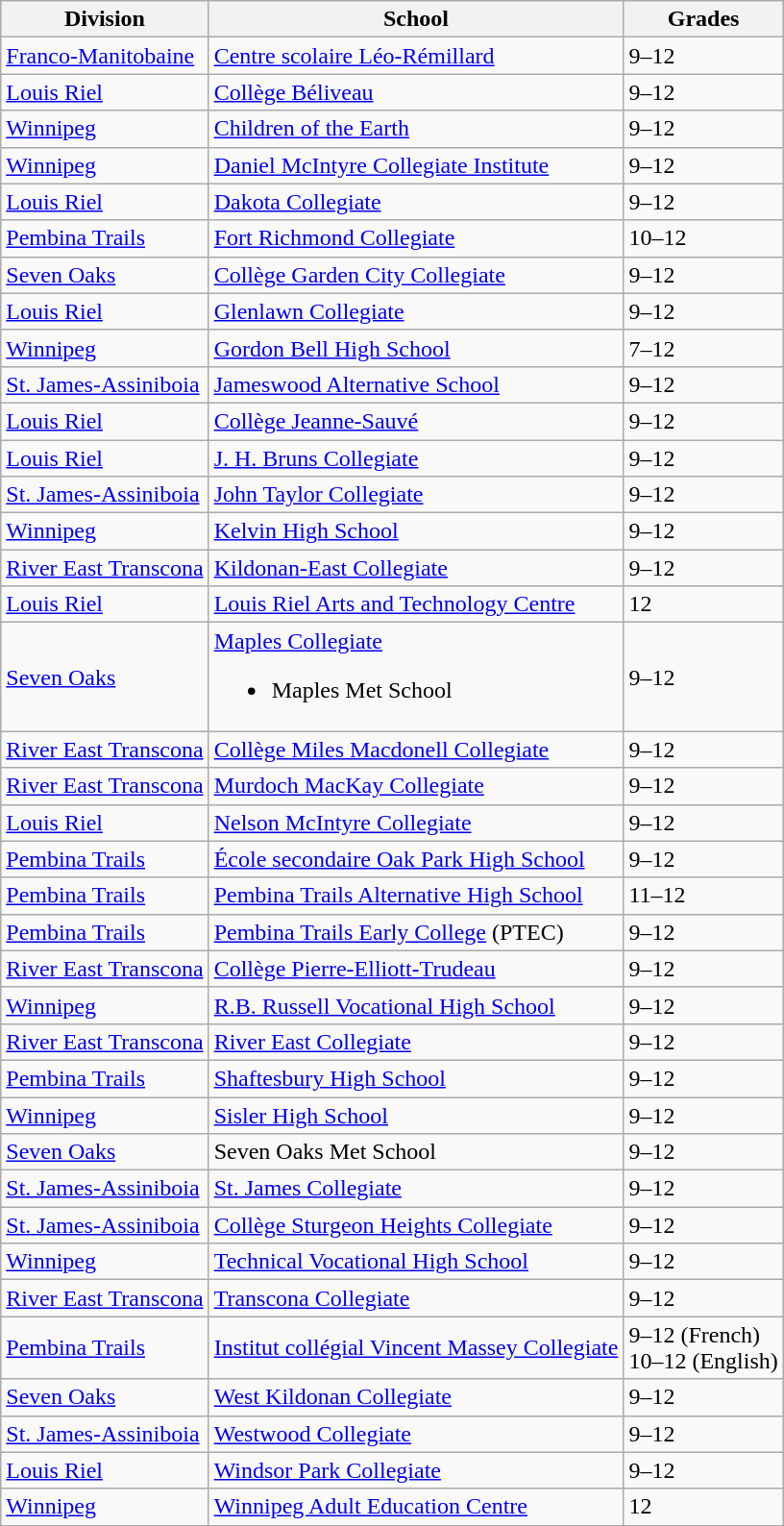<table class="wikitable sortable">
<tr>
<th>Division</th>
<th>School</th>
<th>Grades</th>
</tr>
<tr>
<td><a href='#'>Franco-Manitobaine</a></td>
<td><a href='#'>Centre scolaire Léo-Rémillard</a></td>
<td>9–12</td>
</tr>
<tr>
<td><a href='#'>Louis Riel</a></td>
<td><a href='#'>Collège Béliveau</a></td>
<td>9–12</td>
</tr>
<tr>
<td><a href='#'>Winnipeg</a></td>
<td><a href='#'>Children of the Earth</a></td>
<td>9–12</td>
</tr>
<tr>
<td><a href='#'>Winnipeg</a></td>
<td><a href='#'>Daniel McIntyre Collegiate Institute</a></td>
<td>9–12</td>
</tr>
<tr>
<td><a href='#'>Louis Riel</a></td>
<td><a href='#'>Dakota Collegiate</a></td>
<td>9–12</td>
</tr>
<tr>
<td><a href='#'>Pembina Trails</a></td>
<td><a href='#'>Fort Richmond Collegiate</a></td>
<td>10–12</td>
</tr>
<tr>
<td><a href='#'>Seven Oaks</a></td>
<td><a href='#'>Collège Garden City Collegiate</a></td>
<td>9–12</td>
</tr>
<tr>
<td><a href='#'>Louis Riel</a></td>
<td><a href='#'>Glenlawn Collegiate</a></td>
<td>9–12</td>
</tr>
<tr>
<td><a href='#'>Winnipeg</a></td>
<td><a href='#'>Gordon Bell High School</a></td>
<td>7–12</td>
</tr>
<tr>
<td><a href='#'>St. James-Assiniboia</a></td>
<td><a href='#'>Jameswood Alternative School</a></td>
<td>9–12</td>
</tr>
<tr>
<td><a href='#'>Louis Riel</a></td>
<td><a href='#'>Collège Jeanne-Sauvé</a></td>
<td>9–12</td>
</tr>
<tr>
<td><a href='#'>Louis Riel</a></td>
<td><a href='#'>J. H. Bruns Collegiate</a></td>
<td>9–12</td>
</tr>
<tr>
<td><a href='#'>St. James-Assiniboia</a></td>
<td><a href='#'>John Taylor Collegiate</a></td>
<td>9–12</td>
</tr>
<tr>
<td><a href='#'>Winnipeg</a></td>
<td><a href='#'>Kelvin High School</a></td>
<td>9–12</td>
</tr>
<tr>
<td><a href='#'>River East Transcona</a></td>
<td><a href='#'>Kildonan-East Collegiate</a></td>
<td>9–12</td>
</tr>
<tr>
<td><a href='#'>Louis Riel</a></td>
<td><a href='#'>Louis Riel Arts and Technology Centre</a></td>
<td>12</td>
</tr>
<tr>
<td><a href='#'>Seven Oaks</a></td>
<td><a href='#'>Maples Collegiate</a><br><ul><li>Maples Met School</li></ul></td>
<td>9–12</td>
</tr>
<tr>
<td><a href='#'>River East Transcona</a></td>
<td><a href='#'>Collège Miles Macdonell Collegiate</a></td>
<td>9–12</td>
</tr>
<tr>
<td><a href='#'>River East Transcona</a></td>
<td><a href='#'>Murdoch MacKay Collegiate</a></td>
<td>9–12</td>
</tr>
<tr>
<td><a href='#'>Louis Riel</a></td>
<td><a href='#'>Nelson McIntyre Collegiate</a></td>
<td>9–12</td>
</tr>
<tr>
<td><a href='#'>Pembina Trails</a></td>
<td><a href='#'>École secondaire Oak Park High School</a></td>
<td>9–12</td>
</tr>
<tr>
<td><a href='#'>Pembina Trails</a></td>
<td><a href='#'>Pembina Trails Alternative High School</a></td>
<td>11–12</td>
</tr>
<tr>
<td><a href='#'>Pembina Trails</a></td>
<td><a href='#'>Pembina Trails Early College</a> (PTEC)</td>
<td>9–12</td>
</tr>
<tr>
<td><a href='#'>River East Transcona</a></td>
<td><a href='#'>Collège Pierre-Elliott-Trudeau</a></td>
<td>9–12</td>
</tr>
<tr>
<td><a href='#'>Winnipeg</a></td>
<td><a href='#'>R.B. Russell Vocational High School</a></td>
<td>9–12</td>
</tr>
<tr>
<td><a href='#'>River East Transcona</a></td>
<td><a href='#'>River East Collegiate</a></td>
<td>9–12</td>
</tr>
<tr>
<td><a href='#'>Pembina Trails</a></td>
<td><a href='#'>Shaftesbury High School</a></td>
<td>9–12</td>
</tr>
<tr>
<td><a href='#'>Winnipeg</a></td>
<td><a href='#'>Sisler High School</a></td>
<td>9–12</td>
</tr>
<tr>
<td><a href='#'>Seven Oaks</a></td>
<td>Seven Oaks Met School</td>
<td>9–12</td>
</tr>
<tr>
<td><a href='#'>St. James-Assiniboia</a></td>
<td><a href='#'>St. James Collegiate</a></td>
<td>9–12</td>
</tr>
<tr>
<td><a href='#'>St. James-Assiniboia</a></td>
<td><a href='#'>Collège Sturgeon Heights Collegiate</a></td>
<td>9–12</td>
</tr>
<tr>
<td><a href='#'>Winnipeg</a></td>
<td><a href='#'>Technical Vocational High School</a></td>
<td>9–12</td>
</tr>
<tr>
<td><a href='#'>River East Transcona</a></td>
<td><a href='#'>Transcona Collegiate</a></td>
<td>9–12</td>
</tr>
<tr>
<td><a href='#'>Pembina Trails</a></td>
<td><a href='#'>Institut collégial Vincent Massey Collegiate</a></td>
<td>9–12 (French)<br>10–12 (English)</td>
</tr>
<tr>
<td><a href='#'>Seven Oaks</a></td>
<td><a href='#'>West Kildonan Collegiate</a></td>
<td>9–12</td>
</tr>
<tr>
<td><a href='#'>St. James-Assiniboia</a></td>
<td><a href='#'>Westwood Collegiate</a></td>
<td>9–12</td>
</tr>
<tr>
<td><a href='#'>Louis Riel</a></td>
<td><a href='#'>Windsor Park Collegiate</a></td>
<td>9–12</td>
</tr>
<tr>
<td><a href='#'>Winnipeg</a></td>
<td><a href='#'>Winnipeg Adult Education Centre</a></td>
<td>12</td>
</tr>
</table>
